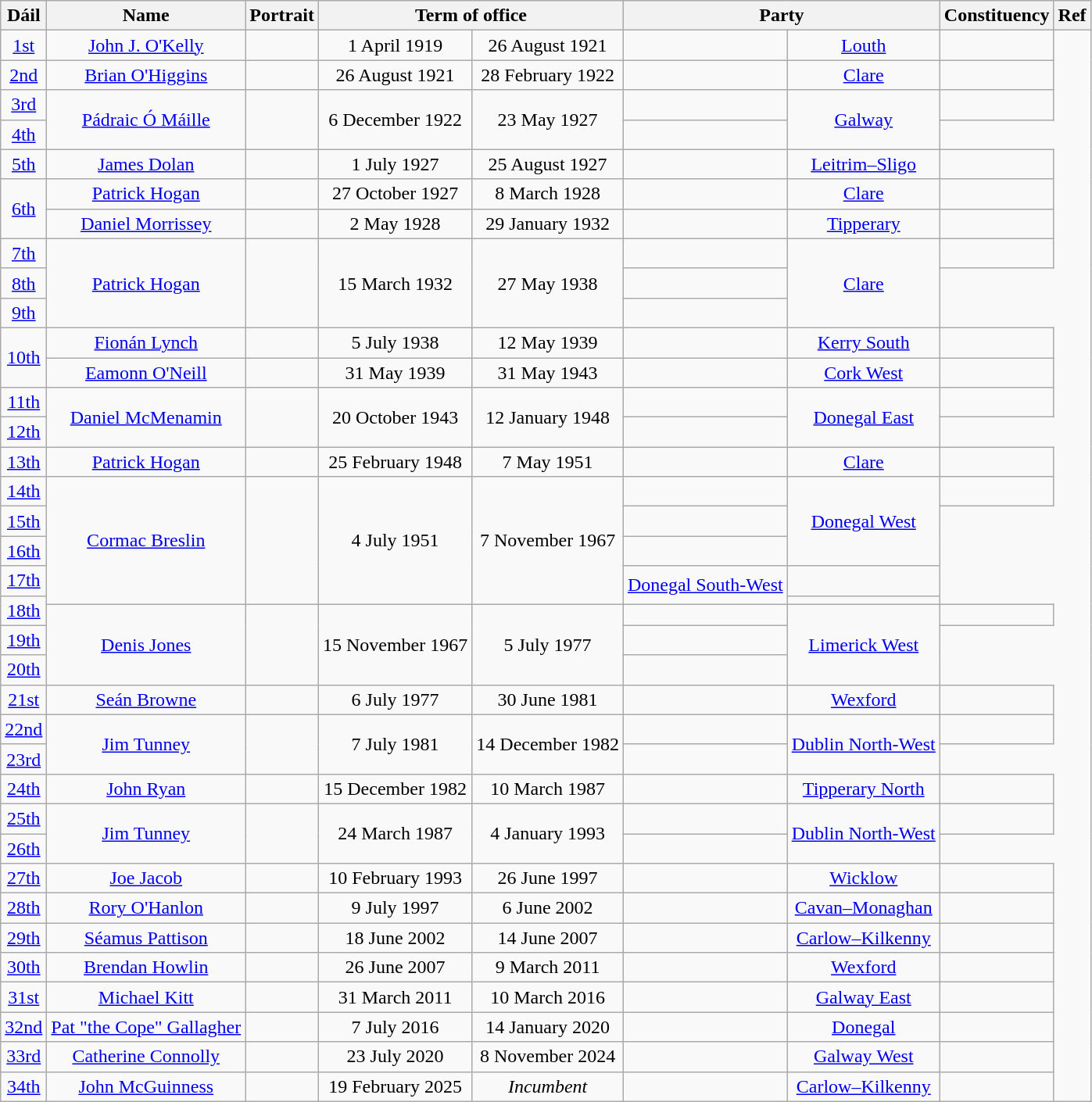<table class="wikitable" style="text-align:center">
<tr>
<th>Dáil</th>
<th>Name<br></th>
<th>Portrait</th>
<th colspan=2>Term of office</th>
<th colspan=2>Party</th>
<th>Constituency</th>
<th>Ref</th>
</tr>
<tr>
<td><a href='#'>1st</a></td>
<td><a href='#'>John J. O'Kelly</a><br></td>
<td></td>
<td>1 April 1919</td>
<td>26 August 1921</td>
<td></td>
<td><a href='#'>Louth</a></td>
<td></td>
</tr>
<tr>
<td><a href='#'>2nd</a></td>
<td><a href='#'>Brian O'Higgins</a><br></td>
<td></td>
<td>26 August 1921</td>
<td>28 February 1922</td>
<td></td>
<td><a href='#'>Clare</a></td>
<td></td>
</tr>
<tr>
<td><a href='#'>3rd</a></td>
<td rowspan=2><a href='#'>Pádraic Ó Máille</a><br></td>
<td rowspan=2></td>
<td rowspan=2>6 December 1922</td>
<td rowspan=2>23 May 1927</td>
<td></td>
<td rowspan=2><a href='#'>Galway</a></td>
<td></td>
</tr>
<tr>
<td><a href='#'>4th</a></td>
</tr>
<tr>
<td><a href='#'>5th</a></td>
<td><a href='#'>James Dolan</a><br></td>
<td></td>
<td>1 July 1927</td>
<td>25 August 1927</td>
<td></td>
<td><a href='#'>Leitrim–Sligo</a></td>
<td></td>
</tr>
<tr>
<td rowspan=2><a href='#'>6th</a></td>
<td><a href='#'>Patrick Hogan</a><br></td>
<td></td>
<td>27 October 1927</td>
<td>8 March 1928</td>
<td></td>
<td><a href='#'>Clare</a></td>
<td></td>
</tr>
<tr>
<td><a href='#'>Daniel Morrissey</a><br></td>
<td></td>
<td>2 May 1928</td>
<td>29 January 1932</td>
<td></td>
<td><a href='#'>Tipperary</a></td>
<td></td>
</tr>
<tr>
<td><a href='#'>7th</a></td>
<td rowspan=3><a href='#'>Patrick Hogan</a><br></td>
<td rowspan=3></td>
<td rowspan=3>15 March 1932</td>
<td rowspan=3>27 May 1938</td>
<td></td>
<td rowspan=3><a href='#'>Clare</a></td>
<td></td>
</tr>
<tr>
<td><a href='#'>8th</a></td>
<td></td>
</tr>
<tr>
<td><a href='#'>9th</a></td>
<td></td>
</tr>
<tr>
<td rowspan=2><a href='#'>10th</a></td>
<td><a href='#'>Fionán Lynch</a><br></td>
<td></td>
<td>5 July 1938</td>
<td>12 May 1939</td>
<td></td>
<td><a href='#'>Kerry South</a></td>
<td></td>
</tr>
<tr>
<td><a href='#'>Eamonn O'Neill</a><br></td>
<td></td>
<td>31 May 1939</td>
<td>31 May 1943</td>
<td></td>
<td><a href='#'>Cork West</a></td>
<td></td>
</tr>
<tr>
<td><a href='#'>11th</a></td>
<td rowspan=2><a href='#'>Daniel McMenamin</a><br></td>
<td rowspan=2></td>
<td rowspan=2>20 October 1943</td>
<td rowspan=2>12 January 1948</td>
<td></td>
<td rowspan=2><a href='#'>Donegal East</a></td>
<td></td>
</tr>
<tr>
<td><a href='#'>12th</a></td>
</tr>
<tr>
<td><a href='#'>13th</a></td>
<td><a href='#'>Patrick Hogan</a><br></td>
<td></td>
<td>25 February 1948</td>
<td>7 May 1951</td>
<td></td>
<td><a href='#'>Clare</a></td>
<td></td>
</tr>
<tr>
<td><a href='#'>14th</a></td>
<td rowspan=5><a href='#'>Cormac Breslin</a><br></td>
<td rowspan=5></td>
<td rowspan=5>4 July 1951</td>
<td rowspan=5>7 November 1967</td>
<td></td>
<td rowspan=3><a href='#'>Donegal West</a></td>
<td></td>
</tr>
<tr>
<td><a href='#'>15th</a></td>
<td></td>
</tr>
<tr>
<td><a href='#'>16th</a></td>
<td></td>
</tr>
<tr>
<td><a href='#'>17th</a></td>
<td rowspan=2><a href='#'>Donegal South-West</a></td>
<td></td>
</tr>
<tr>
<td rowspan=2><a href='#'>18th</a></td>
<td></td>
</tr>
<tr>
<td rowspan=3><a href='#'>Denis Jones</a><br></td>
<td rowspan=3></td>
<td rowspan=3>15 November 1967</td>
<td rowspan=3>5 July 1977</td>
<td></td>
<td rowspan=3><a href='#'>Limerick West</a></td>
<td></td>
</tr>
<tr>
<td><a href='#'>19th</a></td>
<td></td>
</tr>
<tr>
<td><a href='#'>20th</a></td>
<td></td>
</tr>
<tr>
<td><a href='#'>21st</a></td>
<td><a href='#'>Seán Browne</a><br></td>
<td></td>
<td>6 July 1977</td>
<td>30 June 1981</td>
<td></td>
<td><a href='#'>Wexford</a></td>
<td></td>
</tr>
<tr>
<td><a href='#'>22nd</a></td>
<td rowspan=2><a href='#'>Jim Tunney</a><br></td>
<td rowspan=2></td>
<td rowspan=2>7 July 1981</td>
<td rowspan=2>14 December 1982</td>
<td></td>
<td rowspan=2><a href='#'>Dublin North-West</a></td>
<td></td>
</tr>
<tr>
<td><a href='#'>23rd</a></td>
<td></td>
</tr>
<tr>
<td><a href='#'>24th</a></td>
<td><a href='#'>John Ryan</a><br></td>
<td></td>
<td>15 December 1982</td>
<td>10 March 1987</td>
<td></td>
<td><a href='#'>Tipperary North</a></td>
<td></td>
</tr>
<tr>
<td><a href='#'>25th</a></td>
<td rowspan=2><a href='#'>Jim Tunney</a><br></td>
<td rowspan=2></td>
<td rowspan=2>24 March 1987</td>
<td rowspan=2>4 January 1993</td>
<td></td>
<td rowspan=2><a href='#'>Dublin North-West</a></td>
<td></td>
</tr>
<tr>
<td><a href='#'>26th</a></td>
<td></td>
</tr>
<tr>
<td><a href='#'>27th</a></td>
<td><a href='#'>Joe Jacob</a><br></td>
<td></td>
<td>10 February 1993</td>
<td>26 June 1997</td>
<td></td>
<td><a href='#'>Wicklow</a></td>
<td></td>
</tr>
<tr>
<td><a href='#'>28th</a></td>
<td><a href='#'>Rory O'Hanlon</a><br></td>
<td></td>
<td>9 July 1997</td>
<td>6 June 2002</td>
<td></td>
<td><a href='#'>Cavan–Monaghan</a></td>
<td></td>
</tr>
<tr>
<td><a href='#'>29th</a></td>
<td><a href='#'>Séamus Pattison</a><br></td>
<td></td>
<td>18 June 2002</td>
<td>14 June 2007</td>
<td></td>
<td><a href='#'>Carlow–Kilkenny</a></td>
<td></td>
</tr>
<tr>
<td><a href='#'>30th</a></td>
<td><a href='#'>Brendan Howlin</a><br></td>
<td></td>
<td>26 June 2007</td>
<td>9 March 2011</td>
<td></td>
<td><a href='#'>Wexford</a></td>
<td></td>
</tr>
<tr>
<td><a href='#'>31st</a></td>
<td><a href='#'>Michael Kitt</a><br></td>
<td></td>
<td>31 March 2011</td>
<td>10 March 2016</td>
<td></td>
<td><a href='#'>Galway East</a></td>
<td></td>
</tr>
<tr>
<td><a href='#'>32nd</a></td>
<td><a href='#'>Pat "the Cope" Gallagher</a><br></td>
<td></td>
<td>7 July 2016</td>
<td>14 January 2020</td>
<td></td>
<td><a href='#'>Donegal</a></td>
<td></td>
</tr>
<tr>
<td><a href='#'>33rd</a></td>
<td><a href='#'>Catherine Connolly</a><br></td>
<td></td>
<td>23 July 2020</td>
<td>8 November 2024</td>
<td></td>
<td><a href='#'>Galway West</a></td>
<td></td>
</tr>
<tr>
<td><a href='#'>34th</a></td>
<td><a href='#'>John McGuinness</a><br></td>
<td></td>
<td>19 February 2025</td>
<td><em>Incumbent</em></td>
<td></td>
<td><a href='#'>Carlow–Kilkenny</a></td>
<td></td>
</tr>
</table>
